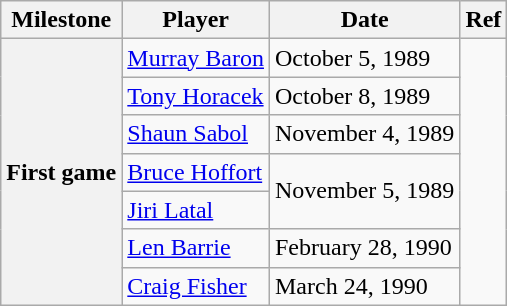<table class="wikitable">
<tr>
<th scope="col">Milestone</th>
<th scope="col">Player</th>
<th scope="col">Date</th>
<th scope="col">Ref</th>
</tr>
<tr>
<th rowspan=7>First game</th>
<td><a href='#'>Murray Baron</a></td>
<td>October 5, 1989</td>
<td rowspan=7></td>
</tr>
<tr>
<td><a href='#'>Tony Horacek</a></td>
<td>October 8, 1989</td>
</tr>
<tr>
<td><a href='#'>Shaun Sabol</a></td>
<td>November 4, 1989</td>
</tr>
<tr>
<td><a href='#'>Bruce Hoffort</a></td>
<td rowspan=2>November 5, 1989</td>
</tr>
<tr>
<td><a href='#'>Jiri Latal</a></td>
</tr>
<tr>
<td><a href='#'>Len Barrie</a></td>
<td>February 28, 1990</td>
</tr>
<tr>
<td><a href='#'>Craig Fisher</a></td>
<td>March 24, 1990</td>
</tr>
</table>
